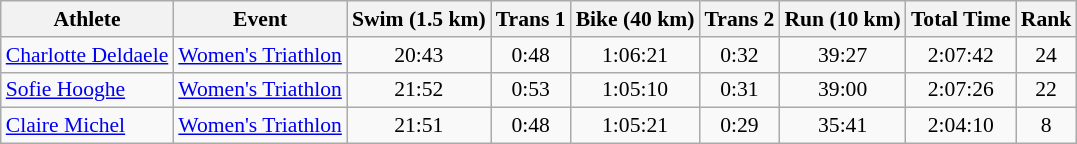<table class="wikitable" style="font-size:90%">
<tr>
<th>Athlete</th>
<th>Event</th>
<th>Swim (1.5 km)</th>
<th>Trans 1</th>
<th>Bike (40 km)</th>
<th>Trans 2</th>
<th>Run (10 km)</th>
<th>Total Time</th>
<th>Rank</th>
</tr>
<tr align=center>
<td align=left><a href='#'>Charlotte Deldaele</a></td>
<td align=left><a href='#'>Women's Triathlon</a></td>
<td>20:43</td>
<td>0:48</td>
<td>1:06:21</td>
<td>0:32</td>
<td>39:27</td>
<td>2:07:42</td>
<td>24</td>
</tr>
<tr align=center>
<td align=left><a href='#'>Sofie Hooghe</a></td>
<td align=left><a href='#'>Women's Triathlon</a></td>
<td>21:52</td>
<td>0:53</td>
<td>1:05:10</td>
<td>0:31</td>
<td>39:00</td>
<td>2:07:26</td>
<td>22</td>
</tr>
<tr align=center>
<td align=left><a href='#'>Claire Michel</a></td>
<td align=left><a href='#'>Women's Triathlon</a></td>
<td>21:51</td>
<td>0:48</td>
<td>1:05:21</td>
<td>0:29</td>
<td>35:41</td>
<td>2:04:10</td>
<td>8</td>
</tr>
</table>
